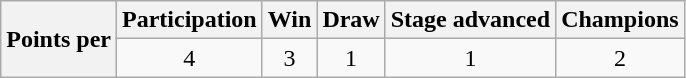<table class="wikitable">
<tr>
<th rowspan=2>Points per</th>
<th>Participation</th>
<th>Win</th>
<th>Draw</th>
<th>Stage advanced</th>
<th>Champions</th>
</tr>
<tr>
<td align=center>4</td>
<td align=center>3</td>
<td align=center>1</td>
<td align=center>1</td>
<td align=center>2</td>
</tr>
</table>
